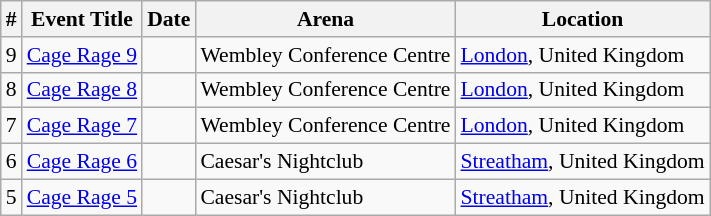<table class="sortable wikitable succession-box" style="font-size:90%;">
<tr>
<th scope="col">#</th>
<th scope="col">Event Title</th>
<th scope="col">Date</th>
<th scope="col">Arena</th>
<th scope="col">Location</th>
</tr>
<tr>
<td align=center>9</td>
<td><a href='#'>Cage Rage 9</a></td>
<td></td>
<td>Wembley Conference Centre</td>
<td><a href='#'>London</a>, United Kingdom</td>
</tr>
<tr>
<td align=center>8</td>
<td><a href='#'>Cage Rage 8</a></td>
<td></td>
<td>Wembley Conference Centre</td>
<td><a href='#'>London</a>, United Kingdom</td>
</tr>
<tr>
<td align=center>7</td>
<td><a href='#'>Cage Rage 7</a></td>
<td></td>
<td>Wembley Conference Centre</td>
<td><a href='#'>London</a>, United Kingdom</td>
</tr>
<tr>
<td align=center>6</td>
<td><a href='#'>Cage Rage 6</a></td>
<td></td>
<td>Caesar's Nightclub</td>
<td><a href='#'>Streatham</a>, United Kingdom</td>
</tr>
<tr>
<td align=center>5</td>
<td><a href='#'>Cage Rage 5</a></td>
<td></td>
<td>Caesar's Nightclub</td>
<td><a href='#'>Streatham</a>, United Kingdom</td>
</tr>
</table>
